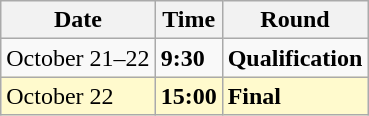<table class="wikitable">
<tr>
<th>Date</th>
<th>Time</th>
<th>Round</th>
</tr>
<tr>
<td>October 21–22</td>
<td><strong>9:30</strong></td>
<td><strong>Qualification</strong></td>
</tr>
<tr style=background:lemonchiffon>
<td>October 22</td>
<td><strong>15:00</strong></td>
<td><strong>Final</strong></td>
</tr>
</table>
